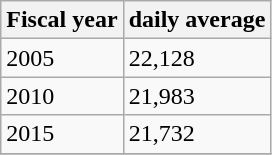<table class="wikitable">
<tr>
<th>Fiscal year</th>
<th>daily average</th>
</tr>
<tr>
<td>2005</td>
<td>22,128</td>
</tr>
<tr>
<td>2010</td>
<td>21,983</td>
</tr>
<tr>
<td>2015</td>
<td>21,732</td>
</tr>
<tr>
</tr>
</table>
